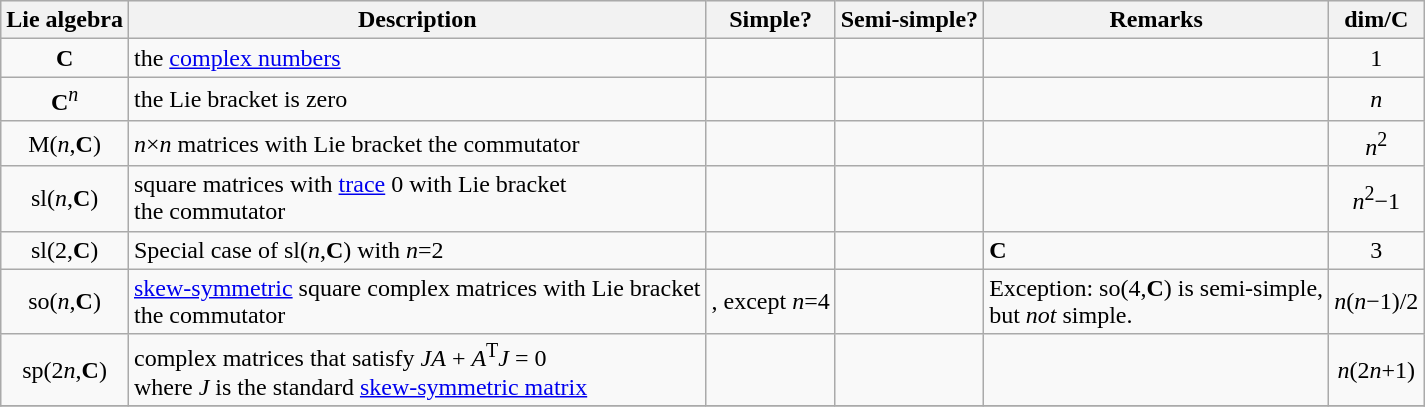<table class="wikitable">
<tr style="background-color:#eee">
<th>Lie algebra</th>
<th>Description</th>
<th>Simple?</th>
<th>Semi-simple?</th>
<th>Remarks</th>
<th>dim/<strong>C</strong></th>
</tr>
<tr>
<td align="center"><strong>C</strong></td>
<td>the <a href='#'>complex numbers</a></td>
<td></td>
<td></td>
<td></td>
<td align="center">1</td>
</tr>
<tr>
<td align="center"><strong>C</strong><sup><em>n</em></sup></td>
<td>the Lie bracket is zero</td>
<td></td>
<td></td>
<td></td>
<td align="center"><em>n</em></td>
</tr>
<tr>
<td align="center">M(<em>n</em>,<strong>C</strong>)</td>
<td><em>n</em>×<em>n</em> matrices with Lie bracket the commutator</td>
<td></td>
<td></td>
<td></td>
<td align="center"><em>n</em><sup>2</sup></td>
</tr>
<tr>
<td align="center">sl(<em>n</em>,<strong>C</strong>)</td>
<td>square matrices with <a href='#'>trace</a> 0 with Lie bracket<br>the commutator</td>
<td></td>
<td></td>
<td></td>
<td align="center"><em>n</em><sup>2</sup>−1</td>
</tr>
<tr>
<td align="center">sl(2,<strong>C</strong>)</td>
<td>Special case of sl(<em>n</em>,<strong>C</strong>) with <em>n</em>=2</td>
<td></td>
<td></td>
<td> <strong>C</strong></td>
<td align="center">3</td>
</tr>
<tr>
<td align="center">so(<em>n</em>,<strong>C</strong>)</td>
<td><a href='#'>skew-symmetric</a> square complex matrices with Lie bracket<br>the commutator</td>
<td>, except <em>n</em>=4</td>
<td></td>
<td>Exception: so(4,<strong>C</strong>) is semi-simple,<br>but <em>not</em> simple.</td>
<td align="center"><em>n</em>(<em>n</em>−1)/2</td>
</tr>
<tr>
<td align="center">sp(2<em>n</em>,<strong>C</strong>)</td>
<td>complex matrices that satisfy <em>JA</em> + <em>A</em><sup>T</sup><em>J</em> = 0<br>where <em>J</em> is the standard <a href='#'>skew-symmetric matrix</a></td>
<td></td>
<td></td>
<td></td>
<td align="center"><em>n</em>(2<em>n</em>+1)</td>
</tr>
<tr>
</tr>
</table>
